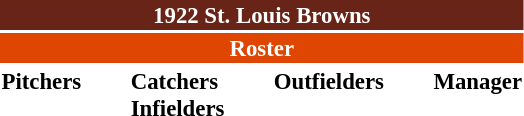<table class="toccolours" style="font-size: 95%;">
<tr>
<th colspan="10" style="background-color: #682416; color: white; text-align: center;">1922 St. Louis Browns</th>
</tr>
<tr>
<td colspan="10" style="background-color: #df4601; color: white; text-align: center;"><strong>Roster</strong></td>
</tr>
<tr>
<td valign="top"><strong>Pitchers</strong><br>








</td>
<td width="25px"></td>
<td valign="top"><strong>Catchers</strong><br>


<strong>Infielders</strong>







</td>
<td width="25px"></td>
<td valign="top"><strong>Outfielders</strong><br>



</td>
<td width="25px"></td>
<td valign="top"><strong>Manager</strong><br></td>
</tr>
<tr>
</tr>
</table>
